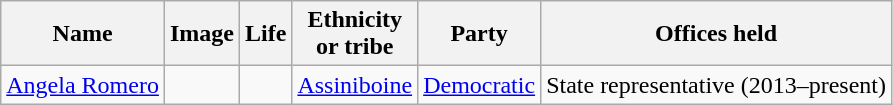<table class="wikitable">
<tr>
<th>Name</th>
<th>Image</th>
<th>Life</th>
<th>Ethnicity<br>or tribe</th>
<th>Party</th>
<th>Offices held</th>
</tr>
<tr>
<td style="white-space:nowrap;"><a href='#'>Angela Romero</a></td>
<td></td>
<td></td>
<td><a href='#'>Assiniboine</a></td>
<td><a href='#'>Democratic</a></td>
<td>State representative (2013–present)</td>
</tr>
</table>
